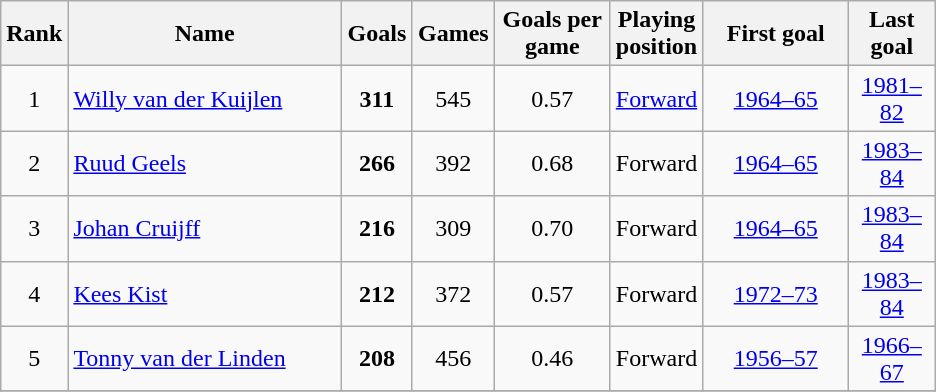<table class="wikitable sortable" style="text-align: center">
<tr>
<th style="width:20px;" abbr="Position">Rank</th>
<th width=175>Name</th>
<th style="width:40px;" abbr="Goals">Goals</th>
<th style="width:40px;" abbr="Games played">Games</th>
<th style="width:70px;" abbr="Drawn">Goals per game</th>
<th style="width:50px;" abbr="Position">Playing position</th>
<th style="width:90px;" abbr="Season">First goal</th>
<th style="width:50px;" abbr="Season">Last goal</th>
</tr>
<tr align=center>
<td>1</td>
<td style="text-align:left;"> <a href='#'>Willy van der Kuijlen</a></td>
<td><strong>311</strong></td>
<td>545</td>
<td>0.57</td>
<td><a href='#'>Forward</a></td>
<td><a href='#'>1964–65</a></td>
<td><a href='#'>1981–82</a></td>
</tr>
<tr align=center>
<td>2</td>
<td style="text-align:left;"> <a href='#'>Ruud Geels</a></td>
<td><strong>266</strong></td>
<td>392</td>
<td>0.68</td>
<td>Forward</td>
<td><a href='#'>1964–65</a></td>
<td><a href='#'>1983–84</a></td>
</tr>
<tr align=center>
<td>3</td>
<td style="text-align:left;"> <a href='#'>Johan Cruijff</a></td>
<td><strong>216</strong></td>
<td>309</td>
<td>0.70</td>
<td>Forward</td>
<td><a href='#'>1964–65</a></td>
<td><a href='#'>1983–84</a></td>
</tr>
<tr align=center>
<td>4</td>
<td style="text-align:left;"> <a href='#'>Kees Kist</a></td>
<td><strong>212</strong></td>
<td>372</td>
<td>0.57</td>
<td>Forward</td>
<td><a href='#'>1972–73</a></td>
<td><a href='#'>1983–84</a></td>
</tr>
<tr align=center>
<td>5</td>
<td style="text-align:left;"> <a href='#'>Tonny van der Linden</a></td>
<td><strong>208</strong></td>
<td>456</td>
<td>0.46</td>
<td>Forward</td>
<td><a href='#'>1956–57</a></td>
<td><a href='#'>1966–67</a></td>
</tr>
<tr align=center>
</tr>
</table>
